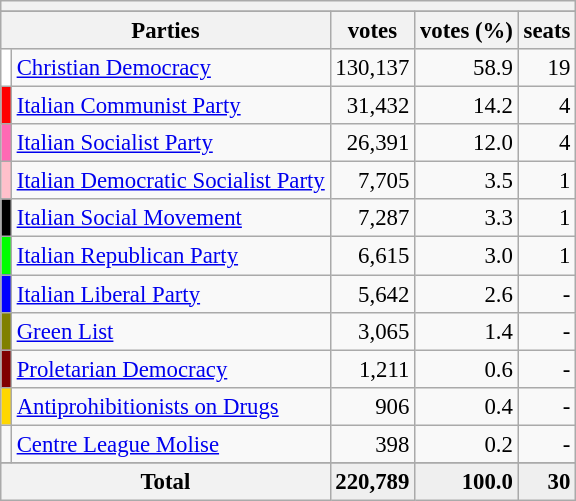<table class="wikitable" style="font-size:95%">
<tr>
<th colspan=5></th>
</tr>
<tr>
</tr>
<tr bgcolor="EFEFEF">
<th colspan=2>Parties</th>
<th>votes</th>
<th>votes (%)</th>
<th>seats</th>
</tr>
<tr>
<td bgcolor=White></td>
<td><a href='#'>Christian Democracy</a></td>
<td align=right>130,137</td>
<td align=right>58.9</td>
<td align=right>19</td>
</tr>
<tr>
<td bgcolor=Red></td>
<td><a href='#'>Italian Communist Party</a></td>
<td align=right>31,432</td>
<td align=right>14.2</td>
<td align=right>4</td>
</tr>
<tr>
<td bgcolor=Hotpink></td>
<td><a href='#'>Italian Socialist Party</a></td>
<td align=right>26,391</td>
<td align=right>12.0</td>
<td align=right>4</td>
</tr>
<tr>
<td bgcolor=Pink></td>
<td><a href='#'>Italian Democratic Socialist Party</a></td>
<td align=right>7,705</td>
<td align=right>3.5</td>
<td align=right>1</td>
</tr>
<tr>
<td bgcolor=Black></td>
<td><a href='#'>Italian Social Movement</a></td>
<td align=right>7,287</td>
<td align=right>3.3</td>
<td align=right>1</td>
</tr>
<tr>
<td bgcolor=Lime></td>
<td><a href='#'>Italian Republican Party</a></td>
<td align=right>6,615</td>
<td align=right>3.0</td>
<td align=right>1</td>
</tr>
<tr>
<td bgcolor=Blue></td>
<td><a href='#'>Italian Liberal Party</a></td>
<td align=right>5,642</td>
<td align=right>2.6</td>
<td align=right>-</td>
</tr>
<tr>
<td bgcolor=Olive></td>
<td><a href='#'>Green List</a></td>
<td align=right>3,065</td>
<td align=right>1.4</td>
<td align=right>-</td>
</tr>
<tr>
<td bgcolor=Maroon></td>
<td><a href='#'>Proletarian Democracy</a></td>
<td align=right>1,211</td>
<td align=right>0.6</td>
<td align=right>-</td>
</tr>
<tr>
<td bgcolor=Gold></td>
<td><a href='#'>Antiprohibitionists on Drugs</a></td>
<td align=right>906</td>
<td align=right>0.4</td>
<td align=right>-</td>
</tr>
<tr>
<td bgcolor=></td>
<td><a href='#'>Centre League Molise</a></td>
<td align=right>398</td>
<td align=right>0.2</td>
<td align=right>-</td>
</tr>
<tr>
</tr>
<tr bgcolor="EFEFEF">
<th colspan=2><strong>Total</strong></th>
<td align=right><strong>220,789</strong></td>
<td align=right><strong>100.0</strong></td>
<td align=right><strong>30</strong></td>
</tr>
</table>
